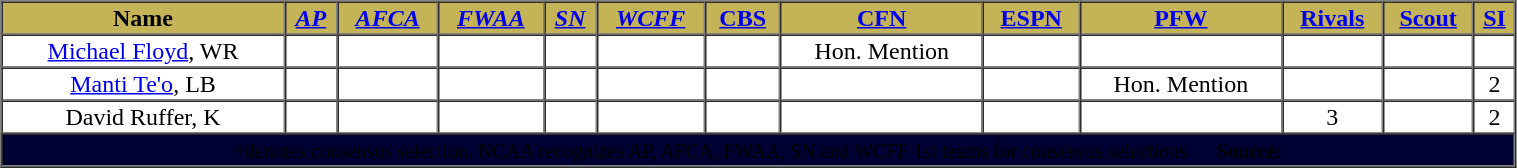<table cellpadding="1" border="1" cellspacing="0" width="80%">
<tr>
<th bgcolor="#C5B358"><span>Name</span></th>
<th bgcolor="#C5B358"><a href='#'><span><em>AP</em></span></a></th>
<th bgcolor="#C5B358"><a href='#'><span><em>AFCA</em></span></a></th>
<th bgcolor="#C5B358"><a href='#'><span><em>FWAA</em></span></a></th>
<th bgcolor="#C5B358"><a href='#'><span><em>SN</em></span></a></th>
<th bgcolor="#C5B358"><a href='#'><span><em>WCFF</em></span></a></th>
<th bgcolor="#C5B358"><a href='#'><span>CBS</span></a></th>
<th bgcolor="#C5B358"><a href='#'><span>CFN</span></a></th>
<th bgcolor="#C5B358"><a href='#'><span>ESPN</span></a></th>
<th bgcolor="#C5B358"><a href='#'><span>PFW</span></a></th>
<th bgcolor="#C5B358"><a href='#'><span>Rivals</span></a></th>
<th bgcolor="#C5B358"><a href='#'><span>Scout</span></a></th>
<th bgcolor="#C5B358"><a href='#'><span>SI</span></a></th>
</tr>
<tr align="center">
<td><a href='#'>Michael Floyd</a>, WR</td>
<td></td>
<td></td>
<td></td>
<td></td>
<td></td>
<td></td>
<td>Hon. Mention</td>
<td></td>
<td></td>
<td></td>
<td></td>
<td></td>
</tr>
<tr align="center">
<td><a href='#'>Manti Te'o</a>, LB</td>
<td></td>
<td></td>
<td></td>
<td></td>
<td></td>
<td></td>
<td></td>
<td></td>
<td>Hon. Mention</td>
<td></td>
<td></td>
<td>2</td>
</tr>
<tr align="center">
<td>David Ruffer, K</td>
<td></td>
<td></td>
<td></td>
<td></td>
<td></td>
<td></td>
<td></td>
<td></td>
<td></td>
<td>3</td>
<td></td>
<td>2</td>
</tr>
<tr align="center">
<td colspan=13 bgcolor="#000033"><span><small>†denotes consensus selection. NCAA recognizes AP, AFCA, FWAA, SN and WCFF 1st teams for consensus selections      <strong>Source:</strong></small></span></td>
</tr>
</table>
